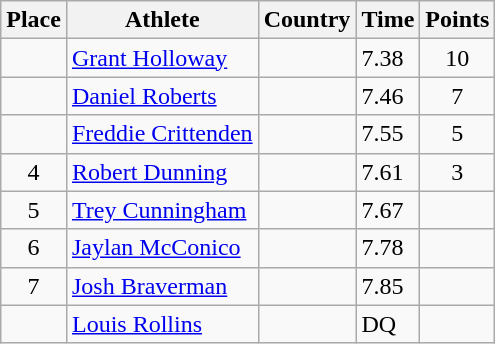<table class="wikitable">
<tr>
<th>Place</th>
<th>Athlete</th>
<th>Country</th>
<th>Time</th>
<th>Points</th>
</tr>
<tr>
<td align=center></td>
<td><a href='#'>Grant Holloway</a></td>
<td></td>
<td>7.38</td>
<td align=center>10</td>
</tr>
<tr>
<td align=center></td>
<td><a href='#'>Daniel Roberts</a></td>
<td></td>
<td>7.46</td>
<td align=center>7</td>
</tr>
<tr>
<td align=center></td>
<td><a href='#'>Freddie Crittenden</a></td>
<td></td>
<td>7.55</td>
<td align=center>5</td>
</tr>
<tr>
<td align=center>4</td>
<td><a href='#'>Robert Dunning</a></td>
<td></td>
<td>7.61</td>
<td align=center>3</td>
</tr>
<tr>
<td align=center>5</td>
<td><a href='#'>Trey Cunningham</a></td>
<td></td>
<td>7.67</td>
<td align=center></td>
</tr>
<tr>
<td align=center>6</td>
<td><a href='#'>Jaylan McConico</a></td>
<td></td>
<td>7.78</td>
<td align=center></td>
</tr>
<tr>
<td align=center>7</td>
<td><a href='#'>Josh Braverman</a></td>
<td></td>
<td>7.85</td>
<td align=center></td>
</tr>
<tr>
<td align=center></td>
<td><a href='#'>Louis Rollins</a></td>
<td></td>
<td>DQ</td>
<td align=center></td>
</tr>
</table>
